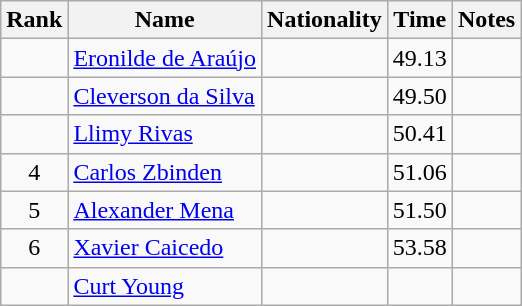<table class="wikitable sortable" style="text-align:center">
<tr>
<th>Rank</th>
<th>Name</th>
<th>Nationality</th>
<th>Time</th>
<th>Notes</th>
</tr>
<tr>
<td></td>
<td align=left><a href='#'>Eronilde de Araújo</a></td>
<td align=left></td>
<td>49.13</td>
<td></td>
</tr>
<tr>
<td></td>
<td align=left><a href='#'>Cleverson da Silva</a></td>
<td align=left></td>
<td>49.50</td>
<td></td>
</tr>
<tr>
<td></td>
<td align=left><a href='#'>Llimy Rivas</a></td>
<td align=left></td>
<td>50.41</td>
<td></td>
</tr>
<tr>
<td>4</td>
<td align=left><a href='#'>Carlos Zbinden</a></td>
<td align=left></td>
<td>51.06</td>
<td></td>
</tr>
<tr>
<td>5</td>
<td align=left><a href='#'>Alexander Mena</a></td>
<td align=left></td>
<td>51.50</td>
<td></td>
</tr>
<tr>
<td>6</td>
<td align=left><a href='#'>Xavier Caicedo</a></td>
<td align=left></td>
<td>53.58</td>
<td></td>
</tr>
<tr>
<td></td>
<td align=left><a href='#'>Curt Young</a></td>
<td align=left></td>
<td></td>
<td></td>
</tr>
</table>
